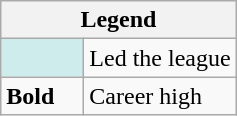<table class="wikitable mw-collapsible mw-collapsed">
<tr>
<th colspan="2">Legend</th>
</tr>
<tr>
<td style="background:#cfecec; width:3em;"></td>
<td>Led the league</td>
</tr>
<tr>
<td><strong>Bold</strong></td>
<td>Career high</td>
</tr>
</table>
